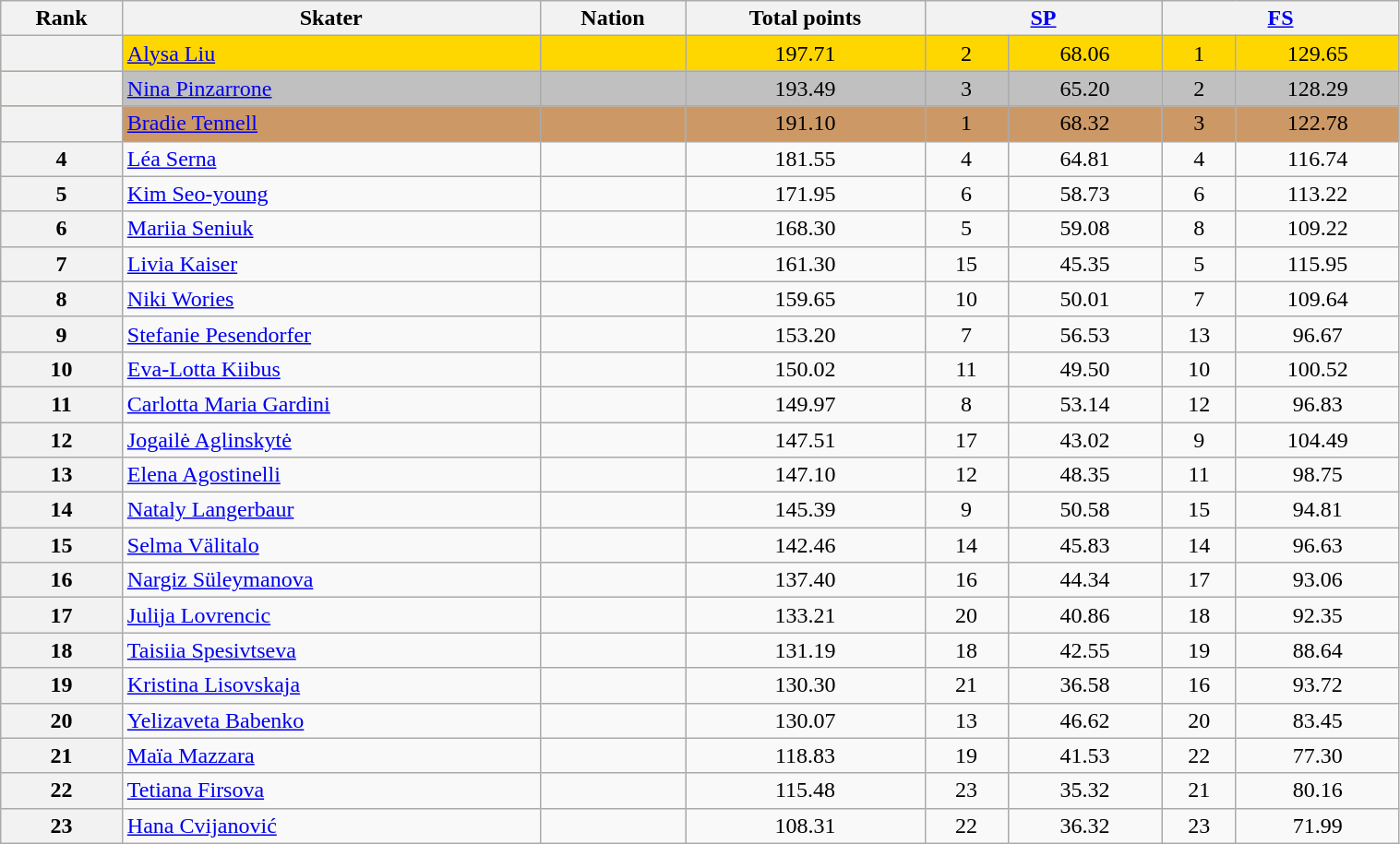<table class="wikitable sortable" style="text-align:center;" width="80%">
<tr>
<th scope="col">Rank</th>
<th scope="col">Skater</th>
<th scope="col">Nation</th>
<th scope="col">Total points</th>
<th scope="col" colspan="2" width="80px"><a href='#'>SP</a></th>
<th scope="col" colspan="2" width="80px"><a href='#'>FS</a></th>
</tr>
<tr bgcolor="gold">
<th scope="row"></th>
<td align="left"><a href='#'>Alysa Liu</a></td>
<td align="left"></td>
<td>197.71</td>
<td>2</td>
<td>68.06</td>
<td>1</td>
<td>129.65</td>
</tr>
<tr bgcolor="silver">
<th scope="row"></th>
<td align="left"><a href='#'>Nina Pinzarrone</a></td>
<td align="left"></td>
<td>193.49</td>
<td>3</td>
<td>65.20</td>
<td>2</td>
<td>128.29</td>
</tr>
<tr bgcolor="cc9966">
<th scope="row"></th>
<td align="left"><a href='#'>Bradie Tennell</a></td>
<td align="left"></td>
<td>191.10</td>
<td>1</td>
<td>68.32</td>
<td>3</td>
<td>122.78</td>
</tr>
<tr>
<th scope="row">4</th>
<td align="left"><a href='#'>Léa Serna</a></td>
<td align="left"></td>
<td>181.55</td>
<td>4</td>
<td>64.81</td>
<td>4</td>
<td>116.74</td>
</tr>
<tr>
<th scope="row">5</th>
<td align="left"><a href='#'>Kim Seo-young</a></td>
<td align="left"></td>
<td>171.95</td>
<td>6</td>
<td>58.73</td>
<td>6</td>
<td>113.22</td>
</tr>
<tr>
<th scope="row">6</th>
<td align="left"><a href='#'>Mariia Seniuk</a></td>
<td align="left"></td>
<td>168.30</td>
<td>5</td>
<td>59.08</td>
<td>8</td>
<td>109.22</td>
</tr>
<tr>
<th scope="row">7</th>
<td align="left"><a href='#'>Livia Kaiser</a></td>
<td align="left"></td>
<td>161.30</td>
<td>15</td>
<td>45.35</td>
<td>5</td>
<td>115.95</td>
</tr>
<tr>
<th scope="row">8</th>
<td align="left"><a href='#'>Niki Wories</a></td>
<td align="left"></td>
<td>159.65</td>
<td>10</td>
<td>50.01</td>
<td>7</td>
<td>109.64</td>
</tr>
<tr>
<th scope="row">9</th>
<td align="left"><a href='#'>Stefanie Pesendorfer</a></td>
<td align="left"></td>
<td>153.20</td>
<td>7</td>
<td>56.53</td>
<td>13</td>
<td>96.67</td>
</tr>
<tr>
<th scope="row">10</th>
<td align="left"><a href='#'>Eva-Lotta Kiibus</a></td>
<td align="left"></td>
<td>150.02</td>
<td>11</td>
<td>49.50</td>
<td>10</td>
<td>100.52</td>
</tr>
<tr>
<th scope="row">11</th>
<td align="left"><a href='#'>Carlotta Maria Gardini</a></td>
<td align="left"></td>
<td>149.97</td>
<td>8</td>
<td>53.14</td>
<td>12</td>
<td>96.83</td>
</tr>
<tr>
<th scope="row">12</th>
<td align="left"><a href='#'>Jogailė Aglinskytė</a></td>
<td align="left"></td>
<td>147.51</td>
<td>17</td>
<td>43.02</td>
<td>9</td>
<td>104.49</td>
</tr>
<tr>
<th scope="row">13</th>
<td align="left"><a href='#'>Elena Agostinelli</a></td>
<td align="left"></td>
<td>147.10</td>
<td>12</td>
<td>48.35</td>
<td>11</td>
<td>98.75</td>
</tr>
<tr>
<th scope="row">14</th>
<td align="left"><a href='#'>Nataly Langerbaur</a></td>
<td align="left"></td>
<td>145.39</td>
<td>9</td>
<td>50.58</td>
<td>15</td>
<td>94.81</td>
</tr>
<tr>
<th scope="row">15</th>
<td align="left"><a href='#'>Selma Välitalo</a></td>
<td align="left"></td>
<td>142.46</td>
<td>14</td>
<td>45.83</td>
<td>14</td>
<td>96.63</td>
</tr>
<tr>
<th scope="row">16</th>
<td align="left"><a href='#'>Nargiz Süleymanova</a></td>
<td align="left"></td>
<td>137.40</td>
<td>16</td>
<td>44.34</td>
<td>17</td>
<td>93.06</td>
</tr>
<tr>
<th scope="row">17</th>
<td align="left"><a href='#'>Julija Lovrencic</a></td>
<td align="left"></td>
<td>133.21</td>
<td>20</td>
<td>40.86</td>
<td>18</td>
<td>92.35</td>
</tr>
<tr>
<th scope="row">18</th>
<td align="left"><a href='#'>Taisiia Spesivtseva</a></td>
<td align="left"></td>
<td>131.19</td>
<td>18</td>
<td>42.55</td>
<td>19</td>
<td>88.64</td>
</tr>
<tr>
<th scope="row">19</th>
<td align="left"><a href='#'>Kristina Lisovskaja</a></td>
<td align="left"></td>
<td>130.30</td>
<td>21</td>
<td>36.58</td>
<td>16</td>
<td>93.72</td>
</tr>
<tr>
<th scope="row">20</th>
<td align="left"><a href='#'>Yelizaveta Babenko</a></td>
<td align="left"></td>
<td>130.07</td>
<td>13</td>
<td>46.62</td>
<td>20</td>
<td>83.45</td>
</tr>
<tr>
<th scope="row">21</th>
<td align="left"><a href='#'>Maïa Mazzara</a></td>
<td align="left"></td>
<td>118.83</td>
<td>19</td>
<td>41.53</td>
<td>22</td>
<td>77.30</td>
</tr>
<tr>
<th scope="row">22</th>
<td align="left"><a href='#'>Tetiana Firsova</a></td>
<td align="left"></td>
<td>115.48</td>
<td>23</td>
<td>35.32</td>
<td>21</td>
<td>80.16</td>
</tr>
<tr>
<th scope="row">23</th>
<td align="left"><a href='#'>Hana Cvijanović</a></td>
<td align="left"></td>
<td>108.31</td>
<td>22</td>
<td>36.32</td>
<td>23</td>
<td>71.99</td>
</tr>
</table>
